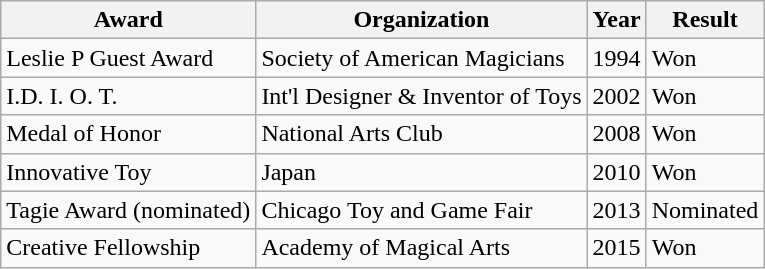<table class="wikitable">
<tr>
<th>Award</th>
<th>Organization</th>
<th>Year</th>
<th>Result</th>
</tr>
<tr>
<td>Leslie P Guest Award</td>
<td>Society of American Magicians</td>
<td>1994</td>
<td>Won</td>
</tr>
<tr>
<td>I.D. I. O. T.</td>
<td>Int'l Designer & Inventor of Toys</td>
<td>2002</td>
<td>Won</td>
</tr>
<tr>
<td>Medal of Honor</td>
<td>National Arts Club</td>
<td>2008</td>
<td>Won</td>
</tr>
<tr>
<td>Innovative Toy</td>
<td>Japan</td>
<td>2010</td>
<td>Won</td>
</tr>
<tr>
<td>Tagie Award (nominated)</td>
<td>Chicago Toy and Game Fair</td>
<td>2013</td>
<td>Nominated</td>
</tr>
<tr>
<td>Creative Fellowship</td>
<td>Academy of Magical Arts</td>
<td>2015</td>
<td>Won</td>
</tr>
</table>
